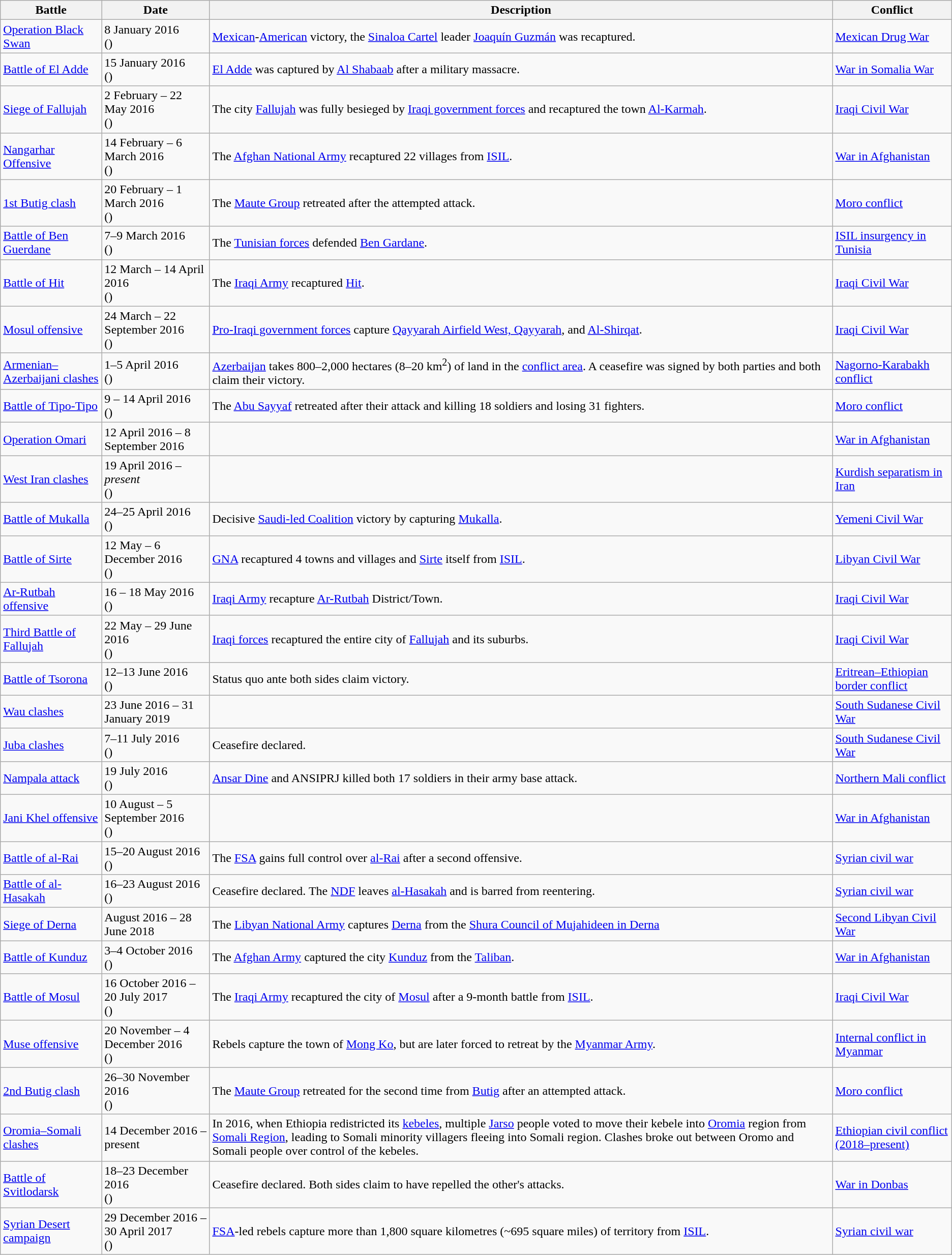<table class="wikitable">
<tr>
<th>Battle</th>
<th>Date</th>
<th>Description</th>
<th>Conflict</th>
</tr>
<tr>
<td><a href='#'>Operation Black Swan</a></td>
<td>8 January 2016<br>()</td>
<td><a href='#'>Mexican</a>-<a href='#'>American</a> victory, the <a href='#'>Sinaloa Cartel</a> leader <a href='#'>Joaquín Guzmán</a> was recaptured.</td>
<td><a href='#'>Mexican Drug War</a></td>
</tr>
<tr>
<td><a href='#'>Battle of El Adde</a></td>
<td>15 January 2016<br>()</td>
<td><a href='#'>El Adde</a> was captured by <a href='#'>Al Shabaab</a> after a military massacre.</td>
<td><a href='#'>War in Somalia War</a></td>
</tr>
<tr>
<td><a href='#'>Siege of Fallujah</a></td>
<td>2 February – 22 May 2016<br>()</td>
<td>The city <a href='#'>Fallujah</a> was fully besieged by <a href='#'>Iraqi government forces</a> and recaptured the town <a href='#'>Al-Karmah</a>.</td>
<td><a href='#'>Iraqi Civil War</a></td>
</tr>
<tr>
<td><a href='#'>Nangarhar Offensive</a></td>
<td>14 February – 6 March 2016<br>()</td>
<td>The <a href='#'>Afghan National Army</a> recaptured 22 villages from <a href='#'>ISIL</a>.</td>
<td><a href='#'>War in Afghanistan</a></td>
</tr>
<tr>
<td><a href='#'>1st Butig clash</a></td>
<td>20 February – 1 March 2016<br>()</td>
<td>The <a href='#'>Maute Group</a> retreated after the attempted attack.</td>
<td><a href='#'>Moro conflict</a></td>
</tr>
<tr>
<td><a href='#'>Battle of Ben Guerdane</a></td>
<td>7–9 March 2016<br>()</td>
<td>The <a href='#'>Tunisian forces</a> defended <a href='#'>Ben Gardane</a>.</td>
<td><a href='#'>ISIL insurgency in Tunisia</a></td>
</tr>
<tr>
<td><a href='#'>Battle of Hit</a></td>
<td>12 March – 14 April 2016<br>()</td>
<td>The <a href='#'>Iraqi Army</a> recaptured <a href='#'>Hit</a>.</td>
<td><a href='#'>Iraqi Civil War</a></td>
</tr>
<tr>
<td><a href='#'>Mosul offensive</a></td>
<td>24 March – 22 September 2016<br>()</td>
<td><a href='#'>Pro-Iraqi government forces</a> capture <a href='#'>Qayyarah Airfield West, Qayyarah</a>, and <a href='#'>Al-Shirqat</a>.</td>
<td><a href='#'>Iraqi Civil War</a></td>
</tr>
<tr>
<td><a href='#'>Armenian–Azerbaijani clashes</a></td>
<td>1–5 April 2016<br>()</td>
<td><a href='#'>Azerbaijan</a> takes 800–2,000 hectares (8–20 km<sup>2</sup>) of land in the <a href='#'>conflict area</a>. A ceasefire was signed by both parties and both claim their victory.</td>
<td><a href='#'>Nagorno-Karabakh conflict</a></td>
</tr>
<tr>
<td><a href='#'>Battle of Tipo-Tipo</a></td>
<td>9 – 14 April 2016<br>()</td>
<td>The <a href='#'>Abu Sayyaf</a> retreated after their attack and killing 18 soldiers and losing 31 fighters.</td>
<td><a href='#'>Moro conflict</a></td>
</tr>
<tr>
<td><a href='#'>Operation Omari</a></td>
<td>12 April 2016 – 8 September 2016</td>
<td></td>
<td><a href='#'>War in Afghanistan</a></td>
</tr>
<tr>
<td><a href='#'>West Iran clashes</a></td>
<td>19 April 2016 – <em>present</em><br>()</td>
<td></td>
<td><a href='#'>Kurdish separatism in Iran</a></td>
</tr>
<tr>
<td><a href='#'>Battle of Mukalla</a></td>
<td>24–25 April 2016<br>()</td>
<td>Decisive <a href='#'>Saudi-led Coalition</a> victory by capturing <a href='#'>Mukalla</a>.</td>
<td><a href='#'>Yemeni Civil War</a></td>
</tr>
<tr>
<td><a href='#'>Battle of Sirte</a></td>
<td>12 May – 6 December 2016<br>()</td>
<td><a href='#'>GNA</a> recaptured 4 towns and villages and <a href='#'>Sirte</a> itself from <a href='#'>ISIL</a>.</td>
<td><a href='#'>Libyan Civil War</a></td>
</tr>
<tr>
<td><a href='#'>Ar-Rutbah offensive</a></td>
<td>16 – 18 May 2016<br>()</td>
<td><a href='#'>Iraqi Army</a> recapture <a href='#'>Ar-Rutbah</a> District/Town.</td>
<td><a href='#'>Iraqi Civil War</a></td>
</tr>
<tr>
<td><a href='#'>Third Battle of Fallujah</a></td>
<td>22 May – 29 June 2016<br>()</td>
<td><a href='#'>Iraqi forces</a> recaptured the entire city of <a href='#'>Fallujah</a> and its suburbs.</td>
<td><a href='#'>Iraqi Civil War</a></td>
</tr>
<tr>
<td><a href='#'>Battle of Tsorona</a></td>
<td>12–13 June 2016<br>()</td>
<td>Status quo ante both sides claim victory.</td>
<td><a href='#'>Eritrean–Ethiopian border conflict</a></td>
</tr>
<tr>
<td><a href='#'>Wau clashes</a></td>
<td>23 June 2016 – 31 January 2019</td>
<td></td>
<td><a href='#'>South Sudanese Civil War</a></td>
</tr>
<tr>
<td><a href='#'>Juba clashes</a></td>
<td>7–11 July 2016<br>()</td>
<td>Ceasefire declared.</td>
<td><a href='#'>South Sudanese Civil War</a></td>
</tr>
<tr>
<td><a href='#'>Nampala attack</a></td>
<td>19 July 2016<br>()</td>
<td><a href='#'>Ansar Dine</a> and ANSIPRJ killed both 17 soldiers in their army base attack.</td>
<td><a href='#'>Northern Mali conflict</a></td>
</tr>
<tr>
<td><a href='#'>Jani Khel offensive</a></td>
<td>10 August – 5 September 2016<br>()</td>
<td></td>
<td><a href='#'>War in Afghanistan</a></td>
</tr>
<tr>
<td><a href='#'>Battle of al-Rai</a></td>
<td>15–20 August 2016<br>()</td>
<td>The <a href='#'>FSA</a> gains full control over <a href='#'>al-Rai</a> after a second offensive.</td>
<td><a href='#'>Syrian civil war</a></td>
</tr>
<tr>
<td><a href='#'>Battle of al-Hasakah</a></td>
<td>16–23 August 2016<br>()</td>
<td>Ceasefire declared. The <a href='#'>NDF</a> leaves <a href='#'>al-Hasakah</a> and is barred from reentering.</td>
<td><a href='#'>Syrian civil war</a></td>
</tr>
<tr>
<td><a href='#'>Siege of Derna</a></td>
<td>August 2016 – 28 June 2018</td>
<td>The <a href='#'>Libyan National Army</a> captures <a href='#'>Derna</a> from the <a href='#'>Shura Council of Mujahideen in Derna</a></td>
<td><a href='#'>Second Libyan Civil War</a></td>
</tr>
<tr>
<td><a href='#'>Battle of Kunduz</a></td>
<td>3–4 October 2016<br>()</td>
<td>The <a href='#'>Afghan Army</a> captured the city <a href='#'>Kunduz</a> from the <a href='#'>Taliban</a>.</td>
<td><a href='#'>War in Afghanistan</a></td>
</tr>
<tr>
<td><a href='#'>Battle of Mosul</a></td>
<td>16 October 2016 – 20 July 2017<br>()</td>
<td>The <a href='#'>Iraqi Army</a> recaptured the city of <a href='#'>Mosul</a> after a 9-month battle from <a href='#'>ISIL</a>.</td>
<td><a href='#'>Iraqi Civil War</a></td>
</tr>
<tr>
<td><a href='#'>Muse offensive</a></td>
<td>20 November – 4 December 2016<br>()</td>
<td>Rebels capture the town of <a href='#'>Mong Ko</a>, but are later forced to retreat by the <a href='#'>Myanmar Army</a>.</td>
<td><a href='#'>Internal conflict in Myanmar</a></td>
</tr>
<tr>
<td><a href='#'>2nd Butig clash</a></td>
<td>26–30 November 2016<br>()</td>
<td>The <a href='#'>Maute Group</a> retreated for the second time from <a href='#'>Butig</a> after an attempted attack.</td>
<td><a href='#'>Moro conflict</a></td>
</tr>
<tr>
<td><a href='#'>Oromia–Somali clashes</a></td>
<td>14 December 2016 – present</td>
<td>In 2016, when Ethiopia redistricted its <a href='#'>kebeles</a>, multiple <a href='#'>Jarso</a> people voted to move their kebele into <a href='#'>Oromia</a> region from <a href='#'>Somali Region</a>, leading to Somali minority villagers fleeing into Somali region. Clashes broke out between Oromo and Somali people over control of the kebeles.</td>
<td><a href='#'>Ethiopian civil conflict (2018–present)</a></td>
</tr>
<tr>
<td><a href='#'>Battle of Svitlodarsk</a></td>
<td>18–23 December 2016<br>()</td>
<td>Ceasefire declared. Both sides claim to have repelled the other's attacks.</td>
<td><a href='#'>War in Donbas</a></td>
</tr>
<tr>
<td><a href='#'>Syrian Desert campaign</a></td>
<td>29 December 2016 – 30 April 2017<br>()</td>
<td><a href='#'>FSA</a>-led rebels capture more than 1,800 square kilometres (~695 square miles) of territory from <a href='#'>ISIL</a>.</td>
<td><a href='#'>Syrian civil war</a></td>
</tr>
</table>
